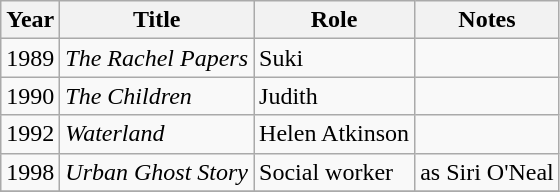<table class="wikitable sortable">
<tr>
<th>Year</th>
<th>Title</th>
<th>Role</th>
<th>Notes</th>
</tr>
<tr>
<td>1989</td>
<td><em>The Rachel Papers</em></td>
<td>Suki</td>
<td></td>
</tr>
<tr>
<td>1990</td>
<td><em>The Children</em></td>
<td>Judith</td>
<td></td>
</tr>
<tr>
<td>1992</td>
<td><em>Waterland</em></td>
<td>Helen Atkinson</td>
<td></td>
</tr>
<tr>
<td>1998</td>
<td><em>Urban Ghost Story</em></td>
<td>Social worker</td>
<td>as Siri O'Neal</td>
</tr>
<tr>
</tr>
</table>
